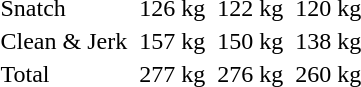<table>
<tr>
<td>Snatch</td>
<td></td>
<td>126 kg</td>
<td></td>
<td>122 kg</td>
<td></td>
<td>120 kg</td>
</tr>
<tr>
<td>Clean & Jerk</td>
<td></td>
<td>157 kg</td>
<td></td>
<td>150 kg</td>
<td></td>
<td>138 kg</td>
</tr>
<tr>
<td>Total</td>
<td></td>
<td>277 kg</td>
<td></td>
<td>276 kg</td>
<td></td>
<td>260 kg</td>
</tr>
</table>
